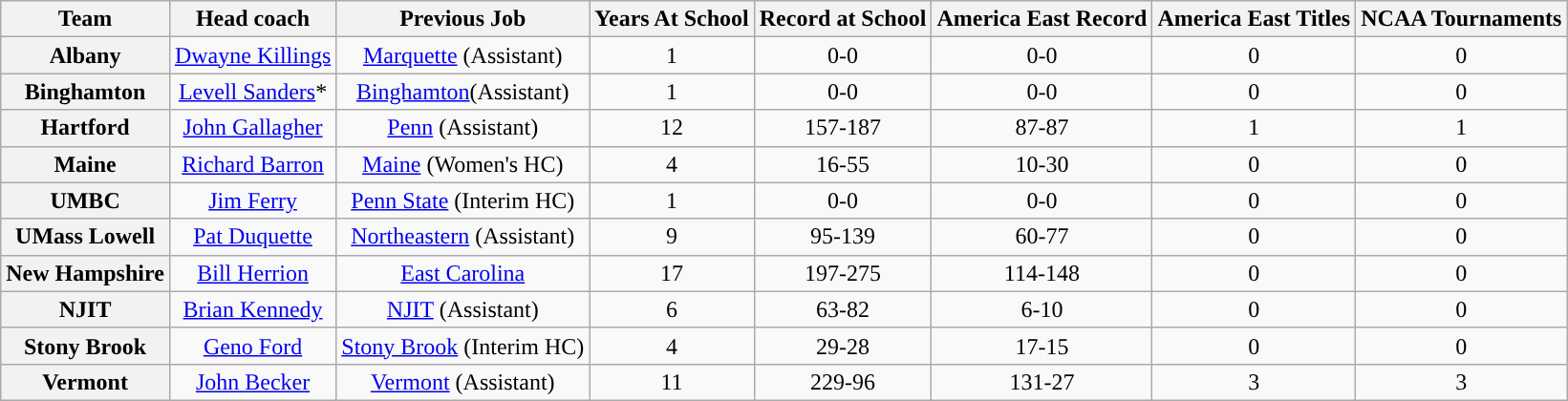<table class="wikitable sortable" style="text-align:center">
<tr>
<th>Team</th>
<th>Head coach</th>
<th>Previous Job</th>
<th>Years At School</th>
<th>Record at School</th>
<th>America East Record</th>
<th>America East Titles</th>
<th>NCAA Tournaments</th>
</tr>
<tr>
<th>Albany</th>
<td><a href='#'>Dwayne Killings</a></td>
<td><a href='#'>Marquette</a> (Assistant)</td>
<td>1</td>
<td>0-0</td>
<td>0-0</td>
<td>0</td>
<td>0</td>
</tr>
<tr>
<th>Binghamton</th>
<td><a href='#'>Levell Sanders</a>*</td>
<td><a href='#'>Binghamton</a>(Assistant)</td>
<td>1</td>
<td>0-0</td>
<td>0-0</td>
<td>0</td>
<td>0</td>
</tr>
<tr>
<th>Hartford</th>
<td><a href='#'>John Gallagher</a></td>
<td><a href='#'>Penn</a> (Assistant)</td>
<td>12</td>
<td>157-187</td>
<td>87-87</td>
<td>1</td>
<td>1</td>
</tr>
<tr>
<th>Maine</th>
<td><a href='#'>Richard Barron</a></td>
<td><a href='#'>Maine</a> (Women's HC)</td>
<td>4</td>
<td>16-55</td>
<td>10-30</td>
<td>0</td>
<td>0</td>
</tr>
<tr>
<th>UMBC</th>
<td><a href='#'>Jim Ferry</a></td>
<td><a href='#'>Penn State</a> (Interim HC)</td>
<td>1</td>
<td>0-0</td>
<td>0-0</td>
<td>0</td>
<td>0</td>
</tr>
<tr>
<th>UMass Lowell</th>
<td><a href='#'>Pat Duquette</a></td>
<td><a href='#'>Northeastern</a> (Assistant)</td>
<td>9</td>
<td>95-139</td>
<td>60-77</td>
<td>0</td>
<td>0</td>
</tr>
<tr>
<th>New Hampshire</th>
<td><a href='#'>Bill Herrion</a></td>
<td><a href='#'>East Carolina</a></td>
<td>17</td>
<td>197-275</td>
<td>114-148</td>
<td>0</td>
<td>0</td>
</tr>
<tr>
<th>NJIT</th>
<td><a href='#'>Brian Kennedy</a></td>
<td><a href='#'>NJIT</a> (Assistant)</td>
<td>6</td>
<td>63-82</td>
<td>6-10</td>
<td>0</td>
<td>0</td>
</tr>
<tr>
<th>Stony Brook</th>
<td><a href='#'>Geno Ford</a></td>
<td><a href='#'>Stony Brook</a> (Interim HC)</td>
<td>4</td>
<td>29-28</td>
<td>17-15</td>
<td>0</td>
<td>0</td>
</tr>
<tr>
<th>Vermont</th>
<td><a href='#'>John Becker</a></td>
<td><a href='#'>Vermont</a> (Assistant)</td>
<td>11</td>
<td>229-96</td>
<td>131-27</td>
<td>3</td>
<td>3</td>
</tr>
</table>
